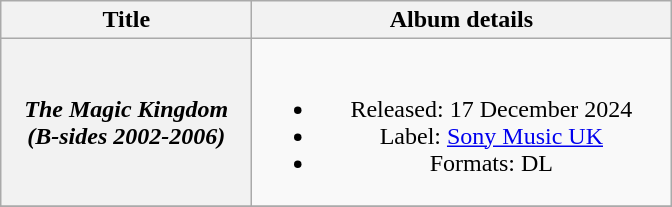<table class="wikitable plainrowheaders" style="text-align:center;">
<tr>
<th scope="col" style="width:10em;" colwspan="2">Title</th>
<th colspan="2" scope="col" style="width:17em;">Album details</th>
</tr>
<tr>
<th scope="row"><em>The Magic Kingdom</em><br><em>(B-sides 2002-2006)</em></th>
<td><br><ul><li>Released: 17 December 2024</li><li>Label: <a href='#'>Sony Music UK</a></li><li>Formats: DL</li></ul></td>
</tr>
<tr>
</tr>
</table>
